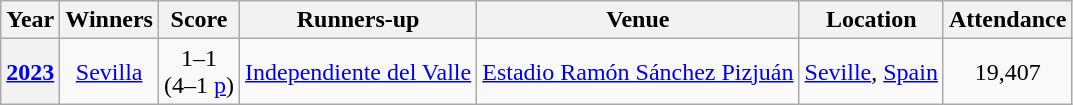<table class="sortable wikitable plainrowheaders" style="text-align:center">
<tr>
<th scope="col">Year</th>
<th scope="col">Winners</th>
<th scope="col">Score</th>
<th scope="col">Runners-up</th>
<th scope="col">Venue</th>
<th scope="col">Location</th>
<th scope="col">Attendance</th>
</tr>
<tr>
<th scope="row" style="text-align:center"><a href='#'>2023</a></th>
<td> <a href='#'>Sevilla</a></td>
<td>1–1<br>(4–1 <a href='#'>p</a>)</td>
<td> <a href='#'>Independiente del Valle</a></td>
<td style="text-align:left"><a href='#'>Estadio Ramón Sánchez Pizjuán</a></td>
<td style="text-align:left"><a href='#'>Seville</a>, <a href='#'>Spain</a></td>
<td>19,407</td>
</tr>
</table>
